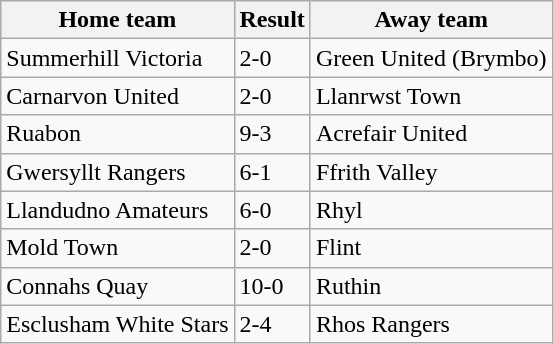<table class="wikitable">
<tr>
<th>Home team</th>
<th>Result</th>
<th>Away team</th>
</tr>
<tr>
<td>Summerhill Victoria</td>
<td>2-0</td>
<td>Green United (Brymbo)</td>
</tr>
<tr>
<td>Carnarvon United</td>
<td>2-0</td>
<td>Llanrwst Town</td>
</tr>
<tr>
<td>Ruabon</td>
<td>9-3</td>
<td>Acrefair United</td>
</tr>
<tr>
<td>Gwersyllt Rangers</td>
<td>6-1</td>
<td>Ffrith Valley</td>
</tr>
<tr>
<td>Llandudno Amateurs</td>
<td>6-0</td>
<td>Rhyl</td>
</tr>
<tr>
<td>Mold Town</td>
<td>2-0</td>
<td>Flint</td>
</tr>
<tr>
<td>Connahs Quay</td>
<td>10-0</td>
<td>Ruthin</td>
</tr>
<tr>
<td>Esclusham White Stars</td>
<td>2-4</td>
<td>Rhos Rangers</td>
</tr>
</table>
